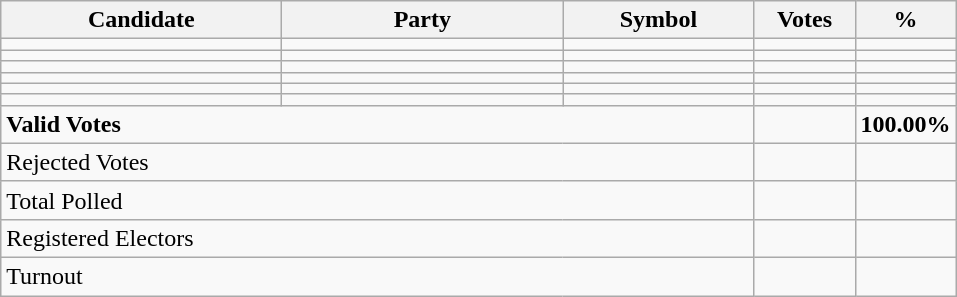<table class="wikitable" border="1" style="text-align:right;">
<tr>
<th align=left width="180">Candidate</th>
<th align=left width="180">Party</th>
<th align=left width="120">Symbol</th>
<th align=left width="60">Votes</th>
<th align=left width="60">%</th>
</tr>
<tr>
<td align=left></td>
<td align=left></td>
<td></td>
<td></td>
<td></td>
</tr>
<tr>
<td align=left></td>
<td align=left></td>
<td></td>
<td></td>
<td></td>
</tr>
<tr>
<td align=left></td>
<td align=left></td>
<td></td>
<td></td>
<td></td>
</tr>
<tr>
<td align=left></td>
<td align=left></td>
<td></td>
<td></td>
<td></td>
</tr>
<tr>
<td align=left></td>
<td align=left></td>
<td></td>
<td></td>
<td></td>
</tr>
<tr>
<td align=left></td>
<td align=left></td>
<td></td>
<td></td>
<td></td>
</tr>
<tr>
<td align=left colspan=3><strong>Valid Votes</strong></td>
<td><strong> </strong></td>
<td><strong>100.00%</strong></td>
</tr>
<tr>
<td align=left colspan=3>Rejected Votes</td>
<td></td>
<td></td>
</tr>
<tr>
<td align=left colspan=3>Total Polled</td>
<td></td>
<td></td>
</tr>
<tr>
<td align=left colspan=3>Registered Electors</td>
<td></td>
<td></td>
</tr>
<tr>
<td align=left colspan=3>Turnout</td>
<td></td>
</tr>
</table>
